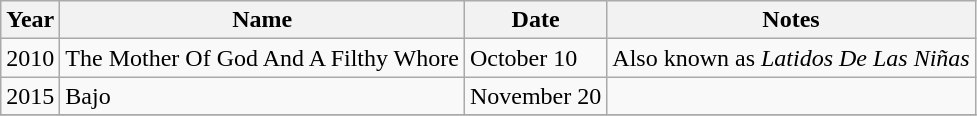<table class="wikitable">
<tr>
<th>Year</th>
<th>Name</th>
<th>Date</th>
<th>Notes</th>
</tr>
<tr>
<td>2010</td>
<td>The Mother Of God And A Filthy Whore</td>
<td>October 10</td>
<td>Also known as <em>Latidos De Las Niñas</em></td>
</tr>
<tr>
<td>2015</td>
<td>Bajo</td>
<td>November 20</td>
<td></td>
</tr>
<tr>
</tr>
</table>
